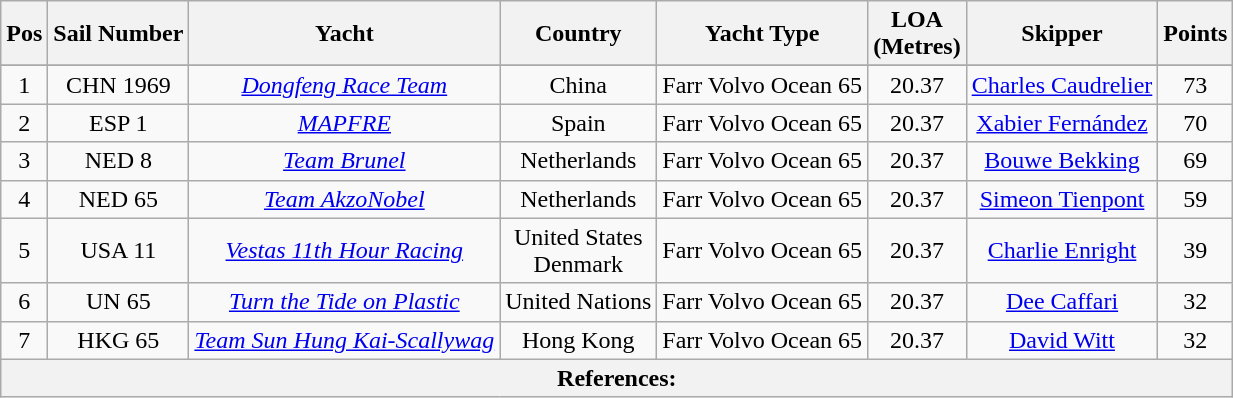<table class="wikitable sortable" style="text-align: center;" "font-size: 100%;">
<tr>
<th>Pos</th>
<th>Sail Number</th>
<th>Yacht</th>
<th>Country</th>
<th>Yacht Type</th>
<th>LOA<br>(Metres)</th>
<th>Skipper</th>
<th>Points</th>
</tr>
<tr style="font-weight:bold">
</tr>
<tr>
<td>1</td>
<td>CHN 1969</td>
<td><em><a href='#'>Dongfeng Race Team</a></em></td>
<td> China</td>
<td>Farr Volvo Ocean 65</td>
<td>20.37</td>
<td><a href='#'>Charles Caudrelier</a></td>
<td>73</td>
</tr>
<tr>
<td>2</td>
<td>ESP 1</td>
<td><em><a href='#'>MAPFRE</a></em></td>
<td> Spain</td>
<td>Farr Volvo Ocean 65</td>
<td>20.37</td>
<td><a href='#'>Xabier Fernández</a></td>
<td>70</td>
</tr>
<tr>
<td>3</td>
<td>NED 8</td>
<td><em><a href='#'>Team Brunel</a></em></td>
<td> Netherlands</td>
<td>Farr Volvo Ocean 65</td>
<td>20.37</td>
<td><a href='#'>Bouwe Bekking</a></td>
<td>69</td>
</tr>
<tr>
<td>4</td>
<td>NED 65</td>
<td><em><a href='#'>Team AkzoNobel</a></em></td>
<td> Netherlands</td>
<td>Farr Volvo Ocean 65</td>
<td>20.37</td>
<td><a href='#'>Simeon Tienpont</a></td>
<td>59</td>
</tr>
<tr>
<td>5</td>
<td>USA 11</td>
<td><em><a href='#'>Vestas 11th Hour Racing</a></em></td>
<td> United States <br>  Denmark</td>
<td>Farr Volvo Ocean 65</td>
<td>20.37</td>
<td><a href='#'>Charlie Enright</a></td>
<td>39</td>
</tr>
<tr>
<td>6</td>
<td>UN 65</td>
<td><em><a href='#'>Turn the Tide on Plastic</a></em></td>
<td> United Nations</td>
<td>Farr Volvo Ocean 65</td>
<td>20.37</td>
<td><a href='#'>Dee Caffari</a></td>
<td>32</td>
</tr>
<tr>
<td>7</td>
<td>HKG 65</td>
<td><em><a href='#'>Team Sun Hung Kai-Scallywag</a></em></td>
<td> Hong Kong</td>
<td>Farr Volvo Ocean 65</td>
<td>20.37</td>
<td><a href='#'>David Witt</a></td>
<td>32</td>
</tr>
<tr>
<th colspan=8>References:</th>
</tr>
</table>
